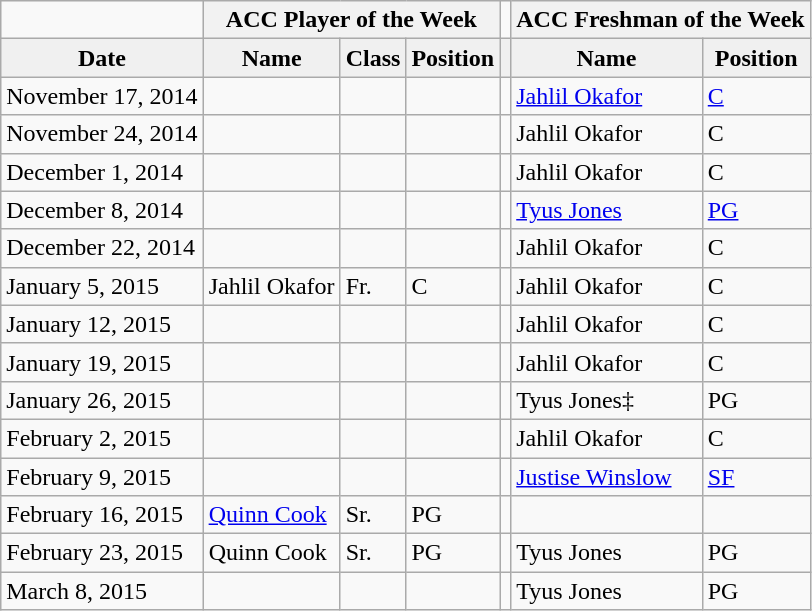<table class="wikitable">
<tr>
<td></td>
<th colspan=3><strong>ACC Player of the Week</strong></th>
<td></td>
<th colspan=2><strong>ACC Freshman of the Week</strong></th>
</tr>
<tr style="text-align:center; background:#f0f0f0;">
<td><strong>Date</strong></td>
<td><strong>Name</strong></td>
<td><strong>Class</strong></td>
<td><strong>Position</strong></td>
<td><strong> </strong></td>
<td><strong>Name</strong></td>
<td><strong>Position</strong></td>
</tr>
<tr>
<td>November 17, 2014</td>
<td></td>
<td></td>
<td></td>
<td></td>
<td><a href='#'>Jahlil Okafor</a></td>
<td><a href='#'>C</a></td>
</tr>
<tr>
<td>November 24, 2014</td>
<td></td>
<td></td>
<td></td>
<td></td>
<td>Jahlil Okafor</td>
<td>C</td>
</tr>
<tr>
<td>December 1, 2014</td>
<td></td>
<td></td>
<td></td>
<td></td>
<td>Jahlil Okafor</td>
<td>C</td>
</tr>
<tr>
<td>December 8, 2014</td>
<td></td>
<td></td>
<td></td>
<td></td>
<td><a href='#'>Tyus Jones</a></td>
<td><a href='#'>PG</a></td>
</tr>
<tr>
<td>December 22, 2014</td>
<td></td>
<td></td>
<td></td>
<td></td>
<td>Jahlil Okafor</td>
<td>C</td>
</tr>
<tr>
<td>January 5, 2015</td>
<td>Jahlil Okafor</td>
<td>Fr.</td>
<td>C</td>
<td></td>
<td>Jahlil Okafor</td>
<td>C</td>
</tr>
<tr>
<td>January 12, 2015</td>
<td></td>
<td></td>
<td></td>
<td></td>
<td>Jahlil Okafor</td>
<td>C</td>
</tr>
<tr>
<td>January 19, 2015</td>
<td></td>
<td></td>
<td></td>
<td></td>
<td>Jahlil Okafor</td>
<td>C</td>
</tr>
<tr>
<td>January 26, 2015</td>
<td></td>
<td></td>
<td></td>
<td></td>
<td>Tyus Jones‡</td>
<td>PG</td>
</tr>
<tr>
<td>February 2, 2015</td>
<td></td>
<td></td>
<td></td>
<td></td>
<td>Jahlil Okafor</td>
<td>C</td>
</tr>
<tr>
<td>February 9, 2015</td>
<td></td>
<td></td>
<td></td>
<td></td>
<td><a href='#'>Justise Winslow</a></td>
<td><a href='#'>SF</a></td>
</tr>
<tr>
<td>February 16, 2015</td>
<td><a href='#'>Quinn Cook</a></td>
<td>Sr.</td>
<td>PG</td>
<td></td>
<td></td>
<td></td>
</tr>
<tr>
<td>February 23, 2015</td>
<td>Quinn Cook</td>
<td>Sr.</td>
<td>PG</td>
<td></td>
<td>Tyus Jones</td>
<td>PG</td>
</tr>
<tr>
<td>March 8, 2015</td>
<td></td>
<td></td>
<td></td>
<td></td>
<td>Tyus Jones</td>
<td>PG</td>
</tr>
</table>
